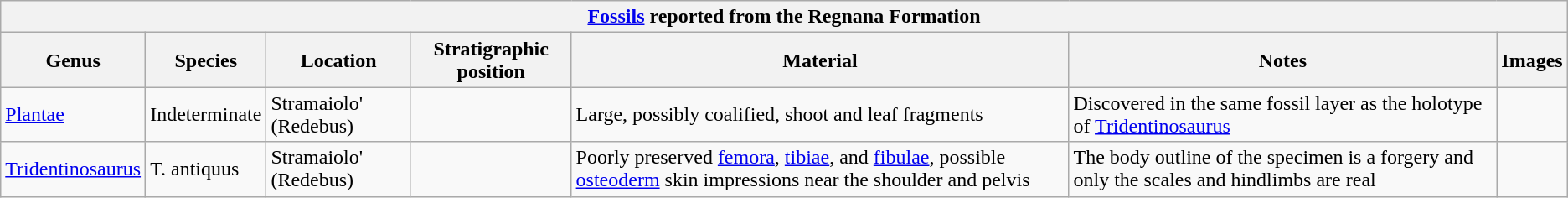<table class="wikitable" align="center">
<tr>
<th colspan="7" align="center"><strong><a href='#'>Fossils</a> reported from the Regnana Formation</strong></th>
</tr>
<tr>
<th>Genus</th>
<th>Species</th>
<th>Location</th>
<th>Stratigraphic position</th>
<th>Material</th>
<th>Notes</th>
<th>Images</th>
</tr>
<tr>
<td><a href='#'>Plantae</a></td>
<td>Indeterminate</td>
<td>Stramaiolo' (Redebus)</td>
<td></td>
<td>Large, possibly coalified, shoot and leaf fragments<em></td>
<td>Discovered in the same fossil layer as the holotype of </em><a href='#'>Tridentinosaurus</a><em></td>
<td></td>
</tr>
<tr>
<td></em><a href='#'>Tridentinosaurus</a><em></td>
<td></em>T. antiquus<em></td>
<td>Stramaiolo' (Redebus)</td>
<td></td>
<td>Poorly preserved <a href='#'>femora</a>, <a href='#'>tibiae</a>, and <a href='#'>fibulae</a>, possible <a href='#'>osteoderm</a> skin impressions near the shoulder and pelvis</td>
<td>The body outline of the specimen is a forgery and only the scales and hindlimbs are real</td>
<td></td>
</tr>
</table>
